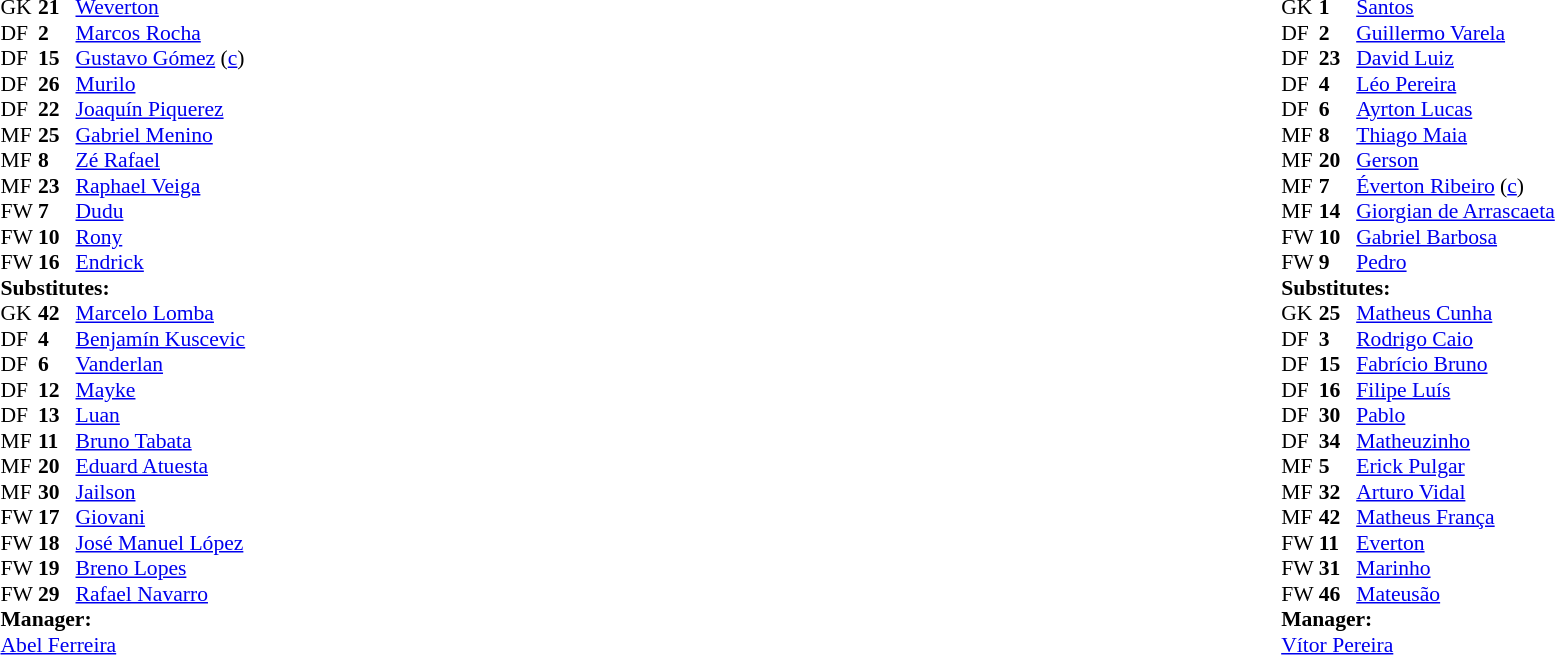<table width="100%">
<tr>
<td style="vertical-align:top; width:40%"><br><table style="font-size: 90%" cellspacing="0" cellpadding="0">
<tr>
<th width=25></th>
<th width=25></th>
</tr>
<tr>
<td>GK</td>
<td><strong>21</strong></td>
<td> <a href='#'>Weverton</a></td>
</tr>
<tr>
<td>DF</td>
<td><strong>2</strong></td>
<td> <a href='#'>Marcos Rocha</a></td>
</tr>
<tr>
<td>DF</td>
<td><strong>15</strong></td>
<td> <a href='#'>Gustavo Gómez</a> (<a href='#'>c</a>)</td>
</tr>
<tr>
<td>DF</td>
<td><strong>26</strong></td>
<td> <a href='#'>Murilo</a></td>
</tr>
<tr>
<td>DF</td>
<td><strong>22</strong></td>
<td> <a href='#'>Joaquín Piquerez</a></td>
</tr>
<tr>
<td>MF</td>
<td><strong>25</strong></td>
<td> <a href='#'>Gabriel Menino</a></td>
<td></td>
<td></td>
</tr>
<tr>
<td>MF</td>
<td><strong>8</strong></td>
<td> <a href='#'>Zé Rafael</a></td>
<td></td>
<td></td>
</tr>
<tr>
<td>MF</td>
<td><strong>23</strong></td>
<td> <a href='#'>Raphael Veiga</a></td>
</tr>
<tr>
<td>FW</td>
<td><strong>7</strong></td>
<td> <a href='#'>Dudu</a></td>
<td></td>
<td></td>
</tr>
<tr>
<td>FW</td>
<td><strong>10</strong></td>
<td> <a href='#'>Rony</a></td>
<td></td>
<td></td>
</tr>
<tr>
<td>FW</td>
<td><strong>16</strong></td>
<td> <a href='#'>Endrick</a></td>
<td></td>
<td></td>
</tr>
<tr>
<td colspan=3><strong>Substitutes:</strong></td>
</tr>
<tr>
<td>GK</td>
<td><strong>42</strong></td>
<td> <a href='#'>Marcelo Lomba</a></td>
</tr>
<tr>
<td>DF</td>
<td><strong>4</strong></td>
<td> <a href='#'>Benjamín Kuscevic</a></td>
</tr>
<tr>
<td>DF</td>
<td><strong>6</strong></td>
<td> <a href='#'>Vanderlan</a></td>
</tr>
<tr>
<td>DF</td>
<td><strong>12</strong></td>
<td> <a href='#'>Mayke</a></td>
<td></td>
<td></td>
</tr>
<tr>
<td>DF</td>
<td><strong>13</strong></td>
<td> <a href='#'>Luan</a></td>
<td></td>
<td></td>
</tr>
<tr>
<td>MF</td>
<td><strong>11</strong></td>
<td> <a href='#'>Bruno Tabata</a></td>
</tr>
<tr>
<td>MF</td>
<td><strong>20</strong></td>
<td> <a href='#'>Eduard Atuesta</a></td>
</tr>
<tr>
<td>MF</td>
<td><strong>30</strong></td>
<td> <a href='#'>Jailson</a></td>
<td></td>
<td></td>
</tr>
<tr>
<td>FW</td>
<td><strong>17</strong></td>
<td> <a href='#'>Giovani</a></td>
</tr>
<tr>
<td>FW</td>
<td><strong>18</strong></td>
<td> <a href='#'>José Manuel López</a></td>
</tr>
<tr>
<td>FW</td>
<td><strong>19</strong></td>
<td> <a href='#'>Breno Lopes</a></td>
<td></td>
<td></td>
</tr>
<tr>
<td>FW</td>
<td><strong>29</strong></td>
<td> <a href='#'>Rafael Navarro</a></td>
<td></td>
<td></td>
</tr>
<tr>
<td colspan=3><strong>Manager:</strong></td>
</tr>
<tr>
<td colspan="4"> <a href='#'>Abel Ferreira</a></td>
<td></td>
</tr>
</table>
</td>
<td valign="top"></td>
<td valign="top" width="50%"><br><table cellspacing="0" cellpadding="0" style="font-size:90%; margin:auto">
<tr>
<th width=25></th>
<th width=25></th>
</tr>
<tr>
<td>GK</td>
<td><strong>1</strong></td>
<td> <a href='#'>Santos</a></td>
</tr>
<tr>
<td>DF</td>
<td><strong>2</strong></td>
<td> <a href='#'>Guillermo Varela</a></td>
<td></td>
<td></td>
</tr>
<tr>
<td>DF</td>
<td><strong>23</strong></td>
<td> <a href='#'>David Luiz</a></td>
<td></td>
</tr>
<tr>
<td>DF</td>
<td><strong>4</strong></td>
<td> <a href='#'>Léo Pereira</a></td>
</tr>
<tr>
<td>DF</td>
<td><strong>6</strong></td>
<td> <a href='#'>Ayrton Lucas</a></td>
<td></td>
<td></td>
</tr>
<tr>
<td>MF</td>
<td><strong>8</strong></td>
<td> <a href='#'>Thiago Maia</a></td>
</tr>
<tr>
<td>MF</td>
<td><strong>20</strong></td>
<td> <a href='#'>Gerson</a></td>
<td></td>
<td></td>
</tr>
<tr>
<td>MF</td>
<td><strong>7</strong></td>
<td> <a href='#'>Éverton Ribeiro</a> (<a href='#'>c</a>)</td>
<td></td>
</tr>
<tr>
<td>MF</td>
<td><strong>14</strong></td>
<td> <a href='#'>Giorgian de Arrascaeta</a></td>
<td></td>
<td></td>
</tr>
<tr>
<td>FW</td>
<td><strong>10</strong></td>
<td> <a href='#'>Gabriel Barbosa</a></td>
<td></td>
</tr>
<tr>
<td>FW</td>
<td><strong>9</strong></td>
<td> <a href='#'>Pedro</a></td>
<td></td>
</tr>
<tr>
<td colspan=3><strong>Substitutes:</strong></td>
</tr>
<tr>
<td>GK</td>
<td><strong>25</strong></td>
<td> <a href='#'>Matheus Cunha</a></td>
</tr>
<tr>
<td>DF</td>
<td><strong>3</strong></td>
<td> <a href='#'>Rodrigo Caio</a></td>
</tr>
<tr>
<td>DF</td>
<td><strong>15</strong></td>
<td> <a href='#'>Fabrício Bruno</a></td>
</tr>
<tr>
<td>DF</td>
<td><strong>16</strong></td>
<td> <a href='#'>Filipe Luís</a></td>
</tr>
<tr>
<td>DF</td>
<td><strong>30</strong></td>
<td> <a href='#'>Pablo</a></td>
</tr>
<tr>
<td>DF</td>
<td><strong>34</strong></td>
<td> <a href='#'>Matheuzinho</a></td>
<td></td>
<td></td>
</tr>
<tr>
<td>MF</td>
<td><strong>5</strong></td>
<td> <a href='#'>Erick Pulgar</a></td>
</tr>
<tr>
<td>MF</td>
<td><strong>32</strong></td>
<td> <a href='#'>Arturo Vidal</a></td>
<td></td>
<td></td>
</tr>
<tr>
<td>MF</td>
<td><strong>42</strong></td>
<td> <a href='#'>Matheus França</a></td>
<td></td>
<td></td>
</tr>
<tr>
<td>FW</td>
<td><strong>11</strong></td>
<td> <a href='#'>Everton</a></td>
<td></td>
<td></td>
</tr>
<tr>
<td>FW</td>
<td><strong>31</strong></td>
<td> <a href='#'>Marinho</a></td>
<td></td>
</tr>
<tr>
<td>FW</td>
<td><strong>46</strong></td>
<td> <a href='#'>Mateusão</a></td>
</tr>
<tr>
<td colspan=3><strong>Manager:</strong></td>
</tr>
<tr>
<td colspan="4"> <a href='#'>Vítor Pereira</a></td>
</tr>
</table>
</td>
</tr>
</table>
